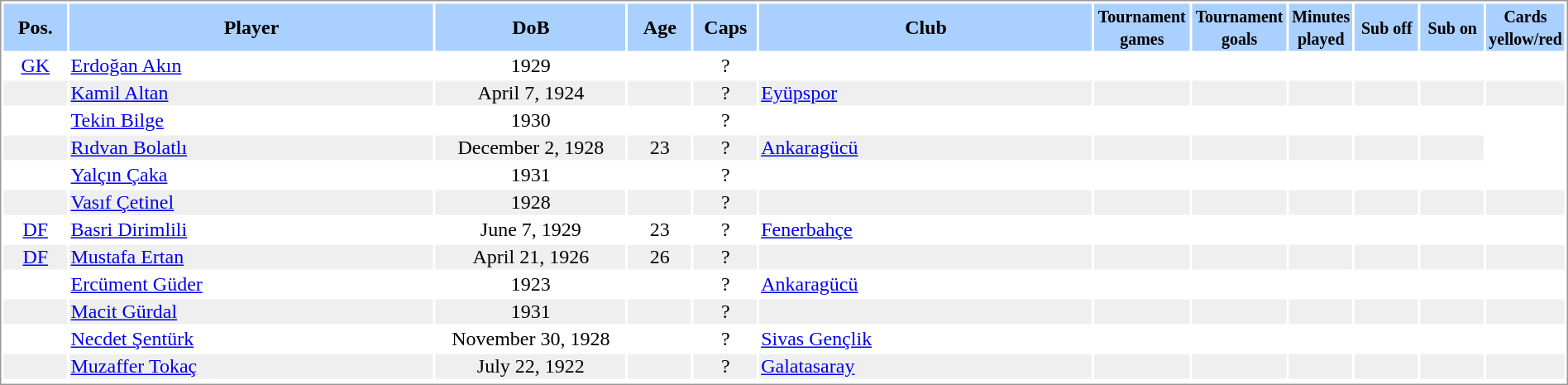<table border="0" width="100%" style="border: 1px solid #999; background-color:#FFFFFF; text-align:center">
<tr align="center" bgcolor="#AAD0FF">
<th width=4%>Pos.</th>
<th width=23%>Player</th>
<th width=12%>DoB</th>
<th width=4%>Age</th>
<th width=4%>Caps</th>
<th width=21%>Club</th>
<th width=6%><small>Tournament<br>games</small></th>
<th width=6%><small>Tournament<br>goals</small></th>
<th width=4%><small>Minutes<br>played</small></th>
<th width=4%><small>Sub off</small></th>
<th width=4%><small>Sub on</small></th>
<th width=4%><small>Cards<br>yellow/red</small></th>
</tr>
<tr>
<td><a href='#'>GK</a></td>
<td align="left"><a href='#'>Erdoğan Akın</a></td>
<td>1929</td>
<td></td>
<td>?</td>
<td align="left"></td>
<td></td>
<td></td>
<td></td>
<td></td>
<td></td>
<td></td>
</tr>
<tr bgcolor="#EFEFEF">
<td></td>
<td align="left"><a href='#'>Kamil Altan</a></td>
<td>April 7, 1924</td>
<td></td>
<td>?</td>
<td align="left"> <a href='#'>Eyüpspor</a></td>
<td></td>
<td></td>
<td></td>
<td></td>
<td></td>
<td></td>
</tr>
<tr>
<td></td>
<td align="left"><a href='#'>Tekin Bilge</a></td>
<td>1930</td>
<td></td>
<td>?</td>
<td align="left"></td>
<td></td>
<td></td>
<td></td>
<td></td>
<td></td>
<td></td>
</tr>
<tr bgcolor="#EFEFEF">
<td></td>
<td align="left"><a href='#'>Rıdvan Bolatlı</a></td>
<td>December 2, 1928</td>
<td>23</td>
<td>?</td>
<td align="left"> <a href='#'>Ankaragücü</a></td>
<td></td>
<td></td>
<td></td>
<td></td>
<td></td>
</tr>
<tr>
<td></td>
<td align="left"><a href='#'>Yalçın Çaka</a></td>
<td>1931</td>
<td></td>
<td>?</td>
<td align="left"></td>
<td></td>
<td></td>
<td></td>
<td></td>
<td></td>
<td></td>
</tr>
<tr bgcolor="#EFEFEF">
<td></td>
<td align="left"><a href='#'>Vasıf Çetinel</a></td>
<td>1928</td>
<td></td>
<td>?</td>
<td align="left"></td>
<td></td>
<td></td>
<td></td>
<td></td>
<td></td>
<td></td>
</tr>
<tr>
<td><a href='#'>DF</a></td>
<td align="left"><a href='#'>Basri Dirimlili</a></td>
<td>June 7, 1929</td>
<td>23</td>
<td>?</td>
<td align="left"> <a href='#'>Fenerbahçe</a></td>
<td></td>
<td></td>
<td></td>
<td></td>
<td></td>
<td></td>
</tr>
<tr bgcolor="#EFEFEF">
<td><a href='#'>DF</a></td>
<td align="left"><a href='#'>Mustafa Ertan</a></td>
<td>April 21, 1926</td>
<td>26</td>
<td>?</td>
<td align="left"></td>
<td></td>
<td></td>
<td></td>
<td></td>
<td></td>
<td></td>
</tr>
<tr>
<td></td>
<td align="left"><a href='#'>Ercüment Güder</a></td>
<td>1923</td>
<td></td>
<td>?</td>
<td align="left"> <a href='#'>Ankaragücü</a></td>
<td></td>
<td></td>
<td></td>
<td></td>
<td></td>
<td></td>
</tr>
<tr bgcolor="#EFEFEF">
<td></td>
<td align="left"><a href='#'>Macit Gürdal</a></td>
<td>1931</td>
<td></td>
<td>?</td>
<td align="left"></td>
<td></td>
<td></td>
<td></td>
<td></td>
<td></td>
<td></td>
</tr>
<tr>
<td></td>
<td align="left"><a href='#'>Necdet Şentürk</a></td>
<td>November 30, 1928</td>
<td></td>
<td>?</td>
<td align="left"> <a href='#'>Sivas Gençlik</a></td>
<td></td>
<td></td>
<td></td>
<td></td>
<td></td>
<td></td>
</tr>
<tr bgcolor="#EFEFEF">
<td></td>
<td align="left"><a href='#'>Muzaffer Tokaç</a></td>
<td>July 22, 1922</td>
<td></td>
<td>?</td>
<td align="left"> <a href='#'>Galatasaray</a></td>
<td></td>
<td></td>
<td></td>
<td></td>
<td></td>
<td></td>
</tr>
<tr>
</tr>
</table>
